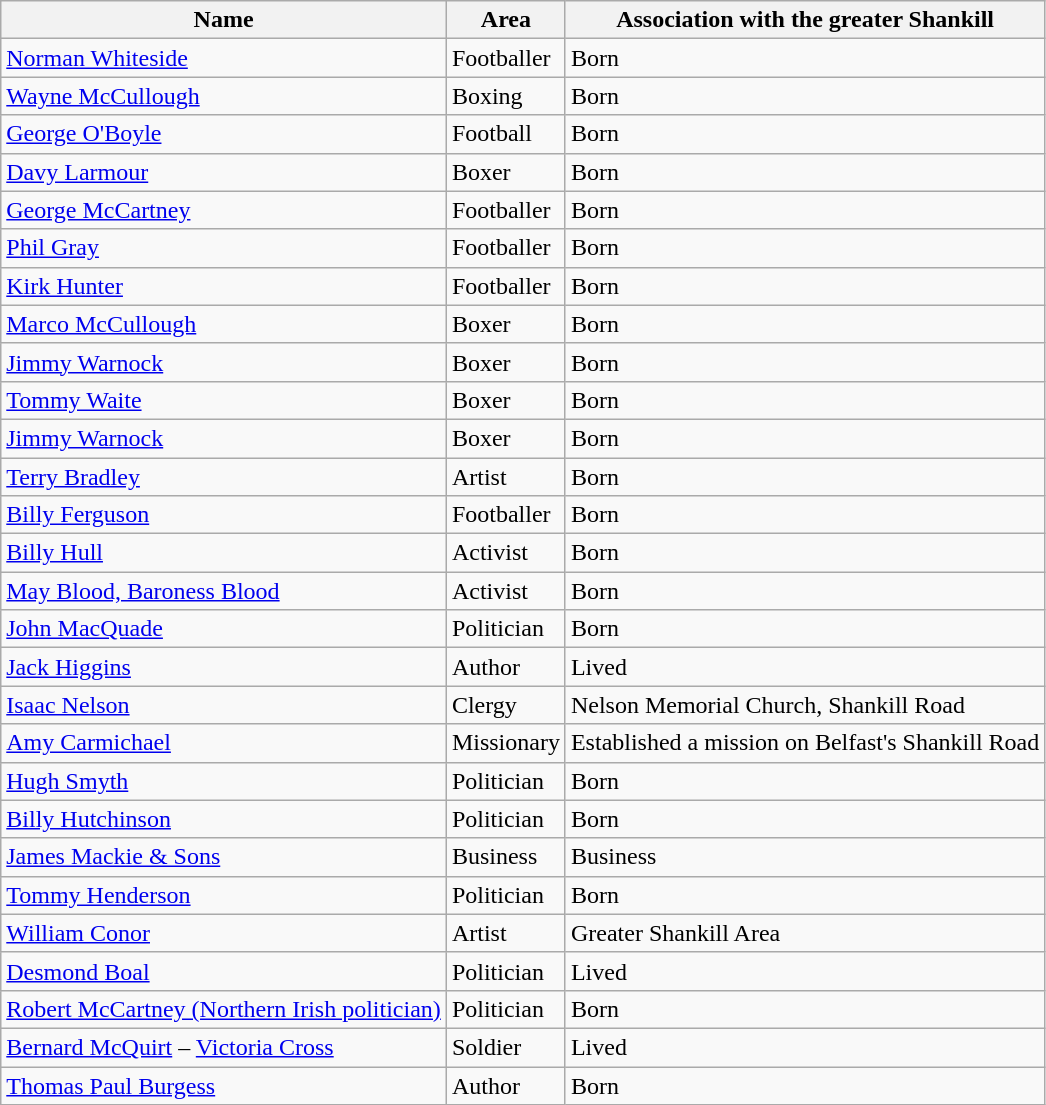<table class="wikitable sortable">
<tr>
<th>Name</th>
<th>Area</th>
<th>Association with the greater Shankill</th>
</tr>
<tr>
<td><a href='#'>Norman Whiteside</a></td>
<td>Footballer</td>
<td>Born</td>
</tr>
<tr>
<td><a href='#'>Wayne McCullough</a></td>
<td>Boxing</td>
<td>Born</td>
</tr>
<tr>
<td><a href='#'>George O'Boyle</a></td>
<td>Football</td>
<td>Born</td>
</tr>
<tr>
<td><a href='#'>Davy Larmour</a></td>
<td>Boxer</td>
<td>Born</td>
</tr>
<tr>
<td><a href='#'>George McCartney</a></td>
<td>Footballer</td>
<td>Born</td>
</tr>
<tr>
<td><a href='#'>Phil Gray</a></td>
<td>Footballer</td>
<td>Born</td>
</tr>
<tr>
<td><a href='#'>Kirk Hunter</a></td>
<td>Footballer</td>
<td>Born</td>
</tr>
<tr>
<td><a href='#'>Marco McCullough</a></td>
<td>Boxer</td>
<td>Born</td>
</tr>
<tr>
<td><a href='#'>Jimmy Warnock</a></td>
<td>Boxer</td>
<td>Born</td>
</tr>
<tr>
<td><a href='#'>Tommy Waite</a></td>
<td>Boxer</td>
<td>Born</td>
</tr>
<tr>
<td><a href='#'>Jimmy Warnock</a></td>
<td>Boxer</td>
<td>Born</td>
</tr>
<tr>
<td><a href='#'>Terry Bradley</a></td>
<td>Artist</td>
<td>Born</td>
</tr>
<tr>
<td><a href='#'>Billy Ferguson</a></td>
<td>Footballer</td>
<td>Born</td>
</tr>
<tr>
<td><a href='#'>Billy Hull</a></td>
<td>Activist</td>
<td>Born</td>
</tr>
<tr>
<td><a href='#'>May Blood, Baroness Blood</a></td>
<td>Activist</td>
<td>Born</td>
</tr>
<tr>
<td><a href='#'>John MacQuade</a></td>
<td>Politician</td>
<td>Born</td>
</tr>
<tr>
<td><a href='#'>Jack Higgins</a></td>
<td>Author</td>
<td>Lived</td>
</tr>
<tr>
<td><a href='#'>Isaac Nelson</a></td>
<td>Clergy</td>
<td>Nelson Memorial Church, Shankill Road</td>
</tr>
<tr>
<td><a href='#'>Amy Carmichael</a></td>
<td>Missionary</td>
<td>Established a mission on Belfast's Shankill Road</td>
</tr>
<tr>
<td><a href='#'>Hugh Smyth</a></td>
<td>Politician</td>
<td>Born</td>
</tr>
<tr>
<td><a href='#'>Billy Hutchinson</a></td>
<td>Politician</td>
<td>Born</td>
</tr>
<tr>
<td><a href='#'>James Mackie & Sons</a></td>
<td>Business</td>
<td>Business</td>
</tr>
<tr>
<td><a href='#'>Tommy Henderson</a></td>
<td>Politician</td>
<td>Born</td>
</tr>
<tr>
<td><a href='#'>William Conor</a></td>
<td>Artist</td>
<td>Greater Shankill Area</td>
</tr>
<tr>
<td><a href='#'>Desmond Boal</a></td>
<td>Politician</td>
<td>Lived</td>
</tr>
<tr>
<td><a href='#'>Robert McCartney (Northern Irish politician)</a></td>
<td>Politician</td>
<td>Born</td>
</tr>
<tr>
<td><a href='#'>Bernard McQuirt</a> – <a href='#'>Victoria Cross</a></td>
<td>Soldier</td>
<td>Lived</td>
</tr>
<tr>
<td><a href='#'>Thomas Paul Burgess</a></td>
<td>Author</td>
<td>Born</td>
</tr>
</table>
